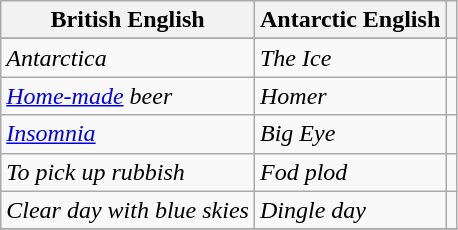<table class="wikitable">
<tr>
<th scope="col">British English</th>
<th scope="col">Antarctic English</th>
<th scope="col"></th>
</tr>
<tr>
</tr>
<tr>
<td><em>Antarctica</em></td>
<td><em>The Ice</em></td>
<td></td>
</tr>
<tr>
<td><em><a href='#'>Home-made</a> beer</em></td>
<td><em>Homer</em></td>
<td></td>
</tr>
<tr>
<td><em><a href='#'>Insomnia</a></em></td>
<td><em>Big Eye</em></td>
<td></td>
</tr>
<tr>
<td><em>To pick up rubbish</em></td>
<td><em>Fod plod</em></td>
<td></td>
</tr>
<tr>
<td><em>Clear day with blue skies</em></td>
<td><em>Dingle day</em></td>
<td></td>
</tr>
<tr>
</tr>
</table>
